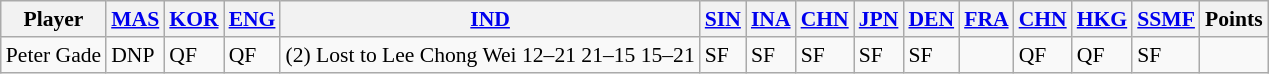<table class=wikitable style="font-size:90%;">
<tr>
<th>Player</th>
<th><a href='#'>MAS</a></th>
<th><a href='#'>KOR</a></th>
<th><a href='#'>ENG</a></th>
<th><a href='#'>IND</a></th>
<th><a href='#'>SIN</a></th>
<th><a href='#'>INA</a></th>
<th><a href='#'>CHN</a></th>
<th><a href='#'>JPN</a></th>
<th><a href='#'>DEN</a></th>
<th><a href='#'>FRA</a></th>
<th><a href='#'>CHN</a></th>
<th><a href='#'>HKG</a></th>
<th><a href='#'>SSMF</a></th>
<th>Points</th>
</tr>
<tr>
<td> Peter Gade</td>
<td>DNP</td>
<td>QF</td>
<td>QF</td>
<td>(2) Lost to Lee Chong Wei 12–21 21–15 15–21</td>
<td>SF</td>
<td>SF</td>
<td>SF</td>
<td>SF</td>
<td>SF</td>
<td></td>
<td>QF</td>
<td>QF</td>
<td>SF</td>
<td></td>
</tr>
</table>
